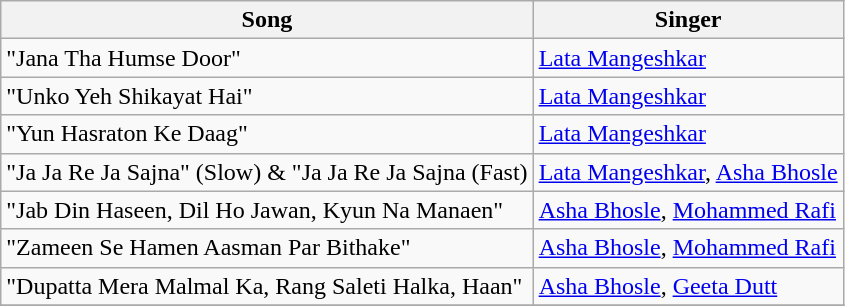<table class="wikitable">
<tr>
<th>Song</th>
<th>Singer</th>
</tr>
<tr>
<td>"Jana Tha Humse Door"</td>
<td><a href='#'>Lata Mangeshkar</a></td>
</tr>
<tr>
<td>"Unko Yeh Shikayat Hai"</td>
<td><a href='#'>Lata Mangeshkar</a></td>
</tr>
<tr>
<td>"Yun Hasraton Ke Daag"</td>
<td><a href='#'>Lata Mangeshkar</a></td>
</tr>
<tr>
<td>"Ja Ja Re Ja Sajna" (Slow) & "Ja Ja Re Ja Sajna (Fast)</td>
<td><a href='#'>Lata Mangeshkar</a>, <a href='#'>Asha Bhosle</a></td>
</tr>
<tr>
<td>"Jab Din Haseen, Dil Ho Jawan, Kyun Na Manaen"</td>
<td><a href='#'>Asha Bhosle</a>, <a href='#'>Mohammed Rafi</a></td>
</tr>
<tr>
<td>"Zameen Se Hamen Aasman Par Bithake"</td>
<td><a href='#'>Asha Bhosle</a>, <a href='#'>Mohammed Rafi</a></td>
</tr>
<tr>
<td>"Dupatta Mera Malmal Ka, Rang Saleti Halka, Haan"</td>
<td><a href='#'>Asha Bhosle</a>, <a href='#'>Geeta Dutt</a></td>
</tr>
<tr>
</tr>
</table>
